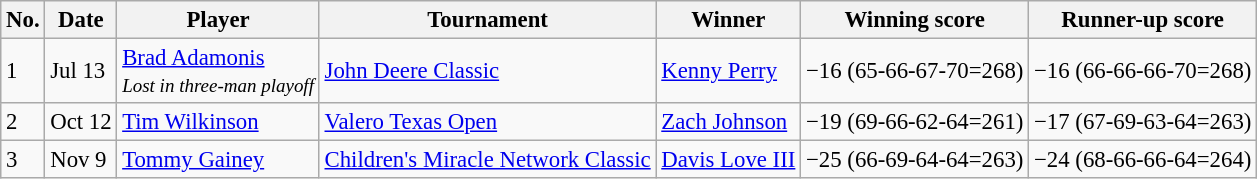<table class="wikitable" style="font-size:95%;">
<tr>
<th>No.</th>
<th>Date</th>
<th>Player</th>
<th>Tournament</th>
<th>Winner</th>
<th>Winning score</th>
<th>Runner-up score</th>
</tr>
<tr>
<td>1</td>
<td>Jul 13</td>
<td> <a href='#'>Brad Adamonis</a><br><small><em>Lost in three-man playoff</em></small></td>
<td><a href='#'>John Deere Classic</a></td>
<td> <a href='#'>Kenny Perry</a></td>
<td>−16 (65-66-67-70=268)</td>
<td>−16 (66-66-66-70=268)</td>
</tr>
<tr>
<td>2</td>
<td>Oct 12</td>
<td> <a href='#'>Tim Wilkinson</a></td>
<td><a href='#'>Valero Texas Open</a></td>
<td> <a href='#'>Zach Johnson</a></td>
<td>−19 (69-66-62-64=261)</td>
<td>−17 (67-69-63-64=263)</td>
</tr>
<tr>
<td>3</td>
<td>Nov 9</td>
<td> <a href='#'>Tommy Gainey</a></td>
<td><a href='#'>Children's Miracle Network Classic</a></td>
<td> <a href='#'>Davis Love III</a></td>
<td>−25 (66-69-64-64=263)</td>
<td>−24 (68-66-66-64=264)</td>
</tr>
</table>
